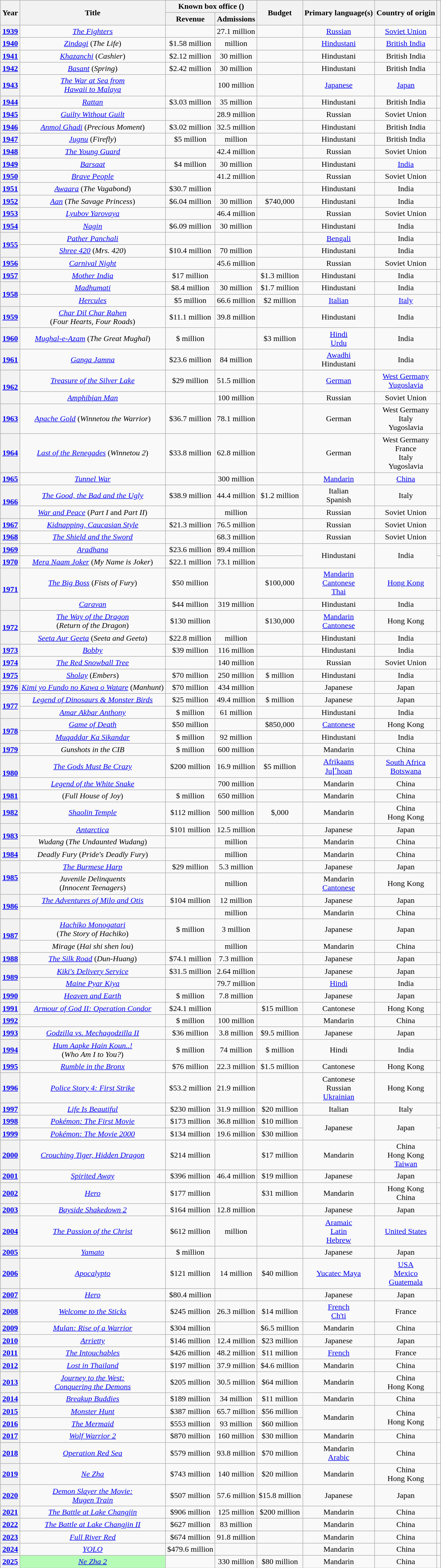<table class="wikitable plainrowheaders sortable" style="margin:auto; margin:auto; text-align:center">
<tr>
<th rowspan="2">Year</th>
<th rowspan="2">Title</th>
<th colspan="2">Known box office ()</th>
<th rowspan="2">Budget</th>
<th rowspan="2">Primary language(s)</th>
<th rowspan="2">Country of origin</th>
<th rowspan="2" class="unsortable"></th>
</tr>
<tr>
<th scope="col">Revenue</th>
<th>Admissions</th>
</tr>
<tr>
<th><a href='#'>1939</a></th>
<td><em><a href='#'>The Fighters</a></em></td>
<td></td>
<td>27.1 million</td>
<td></td>
<td><a href='#'>Russian</a></td>
<td><a href='#'>Soviet Union</a></td>
<td></td>
</tr>
<tr>
<th><a href='#'>1940</a></th>
<td><em><a href='#'>Zindagi</a></em> (<em>The Life</em>)</td>
<td>$1.58 million</td>
<td> million</td>
<td></td>
<td><a href='#'>Hindustani</a></td>
<td><a href='#'>British India</a></td>
<td></td>
</tr>
<tr>
<th><a href='#'>1941</a></th>
<td><em><a href='#'>Khazanchi</a></em> (<em>Cashier</em>)</td>
<td>$2.12 million</td>
<td>30 million</td>
<td></td>
<td>Hindustani</td>
<td>British India</td>
<td></td>
</tr>
<tr>
<th><a href='#'>1942</a></th>
<td><em><a href='#'>Basant</a></em> (<em>Spring</em>)</td>
<td>$2.42 million</td>
<td>30 million</td>
<td></td>
<td>Hindustani</td>
<td>British India</td>
<td></td>
</tr>
<tr>
<th><a href='#'>1943</a></th>
<td><em><a href='#'>The War at Sea from <br> Hawaii to Malaya</a></em></td>
<td></td>
<td>100 million</td>
<td></td>
<td><a href='#'>Japanese</a></td>
<td><a href='#'>Japan</a></td>
<td></td>
</tr>
<tr>
<th><a href='#'>1944</a></th>
<td><em><a href='#'>Rattan</a></em></td>
<td>$3.03 million</td>
<td>35 million</td>
<td></td>
<td>Hindustani</td>
<td>British India</td>
<td></td>
</tr>
<tr>
<th><a href='#'>1945</a></th>
<td><em><a href='#'>Guilty Without Guilt</a></em></td>
<td></td>
<td>28.9 million</td>
<td></td>
<td>Russian</td>
<td>Soviet Union</td>
<td></td>
</tr>
<tr>
<th><a href='#'>1946</a></th>
<td><em><a href='#'>Anmol Ghadi</a></em> (<em>Precious Moment</em>)</td>
<td>$3.02 million</td>
<td>32.5 million</td>
<td></td>
<td>Hindustani</td>
<td>British India</td>
<td></td>
</tr>
<tr>
<th><a href='#'>1947</a></th>
<td><em><a href='#'>Jugnu</a></em> (<em>Firefly</em>)</td>
<td>$5 million</td>
<td> million</td>
<td></td>
<td>Hindustani</td>
<td>British India</td>
<td></td>
</tr>
<tr>
<th><a href='#'>1948</a></th>
<td><em><a href='#'>The Young Guard</a></em></td>
<td></td>
<td>42.4 million</td>
<td></td>
<td>Russian</td>
<td>Soviet Union</td>
<td></td>
</tr>
<tr>
<th><a href='#'>1949</a></th>
<td><em><a href='#'>Barsaat</a></em></td>
<td>$4 million</td>
<td>30 million</td>
<td></td>
<td>Hindustani</td>
<td><a href='#'>India</a></td>
<td></td>
</tr>
<tr>
<th><a href='#'>1950</a></th>
<td><em><a href='#'>Brave People</a></em></td>
<td></td>
<td>41.2 million</td>
<td></td>
<td>Russian</td>
<td>Soviet Union</td>
<td style="text-align:center;"></td>
</tr>
<tr>
<th><a href='#'>1951</a></th>
<td><em><a href='#'>Awaara</a></em> (<em>The Vagabond</em>)</td>
<td>$30.7 million</td>
<td></td>
<td></td>
<td>Hindustani</td>
<td>India</td>
<td style="text-align:center;"></td>
</tr>
<tr>
<th><a href='#'>1952</a></th>
<td><em><a href='#'>Aan</a></em> (<em>The Savage Princess</em>)</td>
<td>$6.04 million</td>
<td>30 million</td>
<td>$740,000</td>
<td>Hindustani</td>
<td>India</td>
<td style="text-align:center;"></td>
</tr>
<tr>
<th><a href='#'>1953</a></th>
<td><em><a href='#'>Lyubov Yarovaya</a></em></td>
<td></td>
<td>46.4 million</td>
<td></td>
<td>Russian</td>
<td>Soviet Union</td>
<td></td>
</tr>
<tr>
<th><a href='#'>1954</a></th>
<td><em><a href='#'>Nagin</a></em></td>
<td>$6.09 million</td>
<td>30 million</td>
<td></td>
<td>Hindustani</td>
<td>India</td>
<td style="text-align:center;"></td>
</tr>
<tr>
<th rowspan="2"><a href='#'>1955</a></th>
<td><em><a href='#'>Pather Panchali</a></em></td>
<td></td>
<td></td>
<td></td>
<td><a href='#'>Bengali</a></td>
<td>India</td>
<td></td>
</tr>
<tr>
<td><em><a href='#'>Shree 420</a></em> (<em>Mrs. 420</em>)</td>
<td>$10.4 million</td>
<td>70 million</td>
<td></td>
<td>Hindustani</td>
<td>India</td>
<td style="text-align:center;"></td>
</tr>
<tr>
<th><a href='#'>1956</a></th>
<td><em><a href='#'>Carnival Night</a></em></td>
<td></td>
<td>45.6 million</td>
<td></td>
<td>Russian</td>
<td>Soviet Union</td>
<td></td>
</tr>
<tr>
<th><a href='#'>1957</a></th>
<td><em><a href='#'>Mother India</a></em></td>
<td>$17 million</td>
<td></td>
<td>$1.3 million</td>
<td>Hindustani</td>
<td>India</td>
<td style="text-align:center;"></td>
</tr>
<tr>
<th rowspan="2"><a href='#'>1958</a></th>
<td><em><a href='#'>Madhumati</a></em></td>
<td>$8.4 million</td>
<td>30 million</td>
<td style="text-align:center;">$1.7 million</td>
<td>Hindustani</td>
<td>India</td>
<td></td>
</tr>
<tr>
<td><a href='#'><em>Hercules</em></a></td>
<td>$5 million</td>
<td>66.6 million</td>
<td>$2 million</td>
<td><a href='#'>Italian</a></td>
<td><a href='#'>Italy</a></td>
<td></td>
</tr>
<tr>
<th><a href='#'>1959</a></th>
<td><em><a href='#'>Char Dil Char Rahen</a></em> <br> (<em>Four Hearts, Four Roads</em>)</td>
<td>$11.1 million</td>
<td>39.8 million</td>
<td></td>
<td>Hindustani</td>
<td>India</td>
<td style="text-align:center;"></td>
</tr>
<tr>
<th><a href='#'>1960</a></th>
<td><em><a href='#'>Mughal-e-Azam</a></em> (<em>The Great Mughal</em>)</td>
<td>$ million</td>
<td></td>
<td>$3 million</td>
<td><a href='#'>Hindi</a> <br> <a href='#'>Urdu</a></td>
<td>India</td>
<td style="text-align:center;"></td>
</tr>
<tr>
<th><a href='#'>1961</a></th>
<td><em><a href='#'>Ganga Jamna</a></em></td>
<td>$23.6 million</td>
<td>84 million</td>
<td></td>
<td><a href='#'>Awadhi</a> <br> Hindustani</td>
<td>India</td>
<td style="text-align:center;"></td>
</tr>
<tr>
<th rowspan="2"><a href='#'>1962</a></th>
<td><em><a href='#'>Treasure of the Silver Lake</a></em></td>
<td>$29 million</td>
<td>51.5 million</td>
<td></td>
<td><a href='#'>German</a></td>
<td><a href='#'>West Germany</a><br> <a href='#'>Yugoslavia</a></td>
<td></td>
</tr>
<tr>
<td><em><a href='#'>Amphibian Man</a></em></td>
<td></td>
<td>100 million</td>
<td></td>
<td>Russian</td>
<td>Soviet Union</td>
<td style="text-align:center;"></td>
</tr>
<tr>
<th><a href='#'>1963</a></th>
<td><em><a href='#'>Apache Gold</a></em> (<em>Winnetou the Warrior</em>)</td>
<td>$36.7 million</td>
<td>78.1 million</td>
<td></td>
<td>German</td>
<td>West Germany <br> Italy <br> Yugoslavia</td>
<td style="text-align:center;"></td>
</tr>
<tr>
<th><a href='#'>1964</a></th>
<td><em><a href='#'>Last of the Renegades</a></em> (<em>Winnetou 2</em>)</td>
<td>$33.8 million</td>
<td>62.8 million</td>
<td style="text-align:center;"></td>
<td>German</td>
<td>West Germany <br> France <br> Italy <br> Yugoslavia</td>
<td></td>
</tr>
<tr>
<th><a href='#'>1965</a></th>
<td><em><a href='#'>Tunnel War</a></em></td>
<td></td>
<td>300 million</td>
<td></td>
<td><a href='#'>Mandarin</a></td>
<td><a href='#'>China</a></td>
<td></td>
</tr>
<tr>
<th rowspan="2"><a href='#'>1966</a></th>
<td><em><a href='#'>The Good, the Bad and the Ugly</a></em></td>
<td>$38.9 million</td>
<td>44.4 million</td>
<td>$1.2 million</td>
<td>Italian <br> Spanish</td>
<td>Italy</td>
<td style="text-align:center;"></td>
</tr>
<tr>
<td><em><a href='#'>War and Peace</a></em> (<em>Part I</em> and <em>Part II</em>)</td>
<td></td>
<td> million</td>
<td></td>
<td>Russian</td>
<td>Soviet Union</td>
<td></td>
</tr>
<tr>
<th><a href='#'>1967</a></th>
<td><em><a href='#'>Kidnapping, Caucasian Style</a></em></td>
<td>$21.3 million</td>
<td>76.5 million</td>
<td></td>
<td>Russian</td>
<td>Soviet Union</td>
<td style="text-align:center;"></td>
</tr>
<tr>
<th><a href='#'>1968</a></th>
<td><em><a href='#'>The Shield and the Sword</a></em></td>
<td></td>
<td>68.3 million</td>
<td></td>
<td>Russian</td>
<td>Soviet Union</td>
<td style="text-align:center;"></td>
</tr>
<tr>
<th><a href='#'>1969</a></th>
<td><em><a href='#'>Aradhana</a></em></td>
<td>$23.6 million</td>
<td>89.4 million</td>
<td></td>
<td rowspan="2">Hindustani</td>
<td rowspan="2">India</td>
<td style="text-align:center;"></td>
</tr>
<tr>
<th><a href='#'>1970</a></th>
<td><em><a href='#'>Mera Naam Joker</a></em> (<em>My Name is Joker</em>)</td>
<td>$22.1 million</td>
<td>73.1 million</td>
<td></td>
<td style="text-align:center;"></td>
</tr>
<tr>
<th rowspan="2"><a href='#'>1971</a></th>
<td><em><a href='#'>The Big Boss</a></em> (<em>Fists of Fury</em>)</td>
<td>$50 million</td>
<td></td>
<td>$100,000</td>
<td><a href='#'>Mandarin</a> <br> <a href='#'>Cantonese</a> <br> <a href='#'>Thai</a></td>
<td><a href='#'>Hong Kong</a></td>
<td style="text-align:center;"></td>
</tr>
<tr>
<td><em><a href='#'>Caravan</a></em></td>
<td>$44 million</td>
<td>319 million</td>
<td></td>
<td>Hindustani</td>
<td>India</td>
<td></td>
</tr>
<tr>
<th rowspan="2"><a href='#'>1972</a></th>
<td><em><a href='#'>The Way of the Dragon</a></em> <br> (<em>Return of the Dragon</em>)</td>
<td>$130 million</td>
<td></td>
<td>$130,000</td>
<td><a href='#'>Mandarin</a> <br> <a href='#'>Cantonese</a></td>
<td>Hong Kong</td>
<td style="text-align:center;"></td>
</tr>
<tr>
<td><em><a href='#'>Seeta Aur Geeta</a></em> (<em>Seeta and Geeta</em>)</td>
<td>$22.8 million</td>
<td> million</td>
<td></td>
<td>Hindustani</td>
<td>India</td>
<td></td>
</tr>
<tr>
<th><a href='#'>1973</a></th>
<td><em><a href='#'>Bobby</a></em></td>
<td>$39 million</td>
<td>116 million</td>
<td></td>
<td>Hindustani</td>
<td>India</td>
<td style="text-align:center;"></td>
</tr>
<tr>
<th><a href='#'>1974</a></th>
<td><em><a href='#'>The Red Snowball Tree</a></em></td>
<td></td>
<td>140 million</td>
<td></td>
<td>Russian</td>
<td>Soviet Union</td>
<td style="text-align:center;"></td>
</tr>
<tr>
<th><a href='#'>1975</a></th>
<td><em><a href='#'>Sholay</a></em> (<em>Embers</em>)</td>
<td>$70 million</td>
<td>250 million</td>
<td>$ million</td>
<td>Hindustani</td>
<td>India</td>
<td style="text-align:center;"></td>
</tr>
<tr>
<th><a href='#'>1976</a></th>
<td><em><a href='#'>Kimi yo Fundo no Kawa o Watare</a></em> (<em>Manhunt</em>)</td>
<td>$70 million</td>
<td>434 million</td>
<td></td>
<td>Japanese</td>
<td>Japan</td>
<td style="text-align:center;"></td>
</tr>
<tr>
<th rowspan="2"><a href='#'>1977</a></th>
<td><em><a href='#'>Legend of Dinosaurs & Monster Birds</a></em></td>
<td>$25 million</td>
<td>49.4 million</td>
<td style="text-align:center;">$ million</td>
<td>Japanese</td>
<td>Japan</td>
<td></td>
</tr>
<tr>
<td><em><a href='#'>Amar Akbar Anthony</a></em></td>
<td>$ million</td>
<td>61 million</td>
<td></td>
<td>Hindustani</td>
<td>India</td>
<td style="text-align:center;"></td>
</tr>
<tr>
<th rowspan="2"><a href='#'>1978</a></th>
<td><em><a href='#'>Game of Death</a></em></td>
<td>$50 million</td>
<td></td>
<td>$850,000</td>
<td><a href='#'>Cantonese</a></td>
<td>Hong Kong</td>
<td style="text-align:center;"></td>
</tr>
<tr>
<td><em><a href='#'>Muqaddar Ka Sikandar</a></em></td>
<td>$ million</td>
<td>92 million</td>
<td></td>
<td>Hindustani</td>
<td>India</td>
<td></td>
</tr>
<tr>
<th><a href='#'>1979</a></th>
<td><em>Gunshots in the CIB</em></td>
<td>$ million</td>
<td>600 million</td>
<td></td>
<td>Mandarin</td>
<td>China</td>
<td style="text-align:center;"></td>
</tr>
<tr>
<th rowspan="2"><a href='#'>1980</a></th>
<td><em><a href='#'>The Gods Must Be Crazy</a></em></td>
<td>$200 million</td>
<td>16.9 million</td>
<td>$5 million</td>
<td><a href='#'>Afrikaans</a> <br> <a href='#'>Juǀʼhoan</a></td>
<td><a href='#'>South Africa</a> <br> <a href='#'>Botswana</a></td>
<td style="text-align:center;"></td>
</tr>
<tr>
<td><em><a href='#'>Legend of the White Snake</a></em></td>
<td></td>
<td>700 million</td>
<td></td>
<td>Mandarin</td>
<td>China</td>
<td></td>
</tr>
<tr>
<th><a href='#'>1981</a></th>
<td> (<em>Full House of Joy</em>)</td>
<td>$ million</td>
<td>650 million</td>
<td></td>
<td>Mandarin</td>
<td>China</td>
<td style="text-align:center;"></td>
</tr>
<tr>
<th><a href='#'>1982</a></th>
<td><em><a href='#'>Shaolin Temple</a></em></td>
<td>$112 million</td>
<td>500 million</td>
<td>$,000</td>
<td>Mandarin</td>
<td>China <br> Hong Kong</td>
<td style="text-align:center;"></td>
</tr>
<tr>
<th rowspan="2"><a href='#'>1983</a></th>
<td><em><a href='#'>Antarctica</a></em></td>
<td>$101 million</td>
<td>12.5 million</td>
<td></td>
<td>Japanese</td>
<td>Japan</td>
<td style="text-align:center;"></td>
</tr>
<tr>
<td><em>Wudang</em> (<em>The Undaunted Wudang</em>)</td>
<td></td>
<td> million</td>
<td></td>
<td>Mandarin</td>
<td>China</td>
<td></td>
</tr>
<tr>
<th><a href='#'>1984</a></th>
<td><em>Deadly Fury</em> (<em>Pride's Deadly Fury</em>)</td>
<td></td>
<td> million</td>
<td></td>
<td>Mandarin</td>
<td>China</td>
<td style="text-align:center;"></td>
</tr>
<tr>
<th rowspan="2"><a href='#'>1985</a></th>
<td><em><a href='#'>The Burmese Harp</a></em></td>
<td>$29 million</td>
<td>5.3 million</td>
<td></td>
<td>Japanese</td>
<td>Japan</td>
<td style="text-align:center;"></td>
</tr>
<tr>
<td><em>Juvenile Delinquents</em> <br> (<em>Innocent Teenagers</em>)</td>
<td></td>
<td> million</td>
<td></td>
<td>Mandarin <br> <a href='#'>Cantonese</a></td>
<td>Hong Kong</td>
<td></td>
</tr>
<tr>
<th rowspan="2"><a href='#'>1986</a></th>
<td><em><a href='#'>The Adventures of Milo and Otis</a></em></td>
<td>$104 million</td>
<td>12 million</td>
<td></td>
<td>Japanese</td>
<td>Japan</td>
<td style="text-align:center;"></td>
</tr>
<tr>
<td><em></em></td>
<td></td>
<td> million</td>
<td></td>
<td>Mandarin</td>
<td>China</td>
<td></td>
</tr>
<tr>
<th rowspan="2"><a href='#'>1987</a></th>
<td><em><a href='#'>Hachiko Monogatari</a></em> <br> (<em>The Story of Hachiko</em>)</td>
<td>$ million</td>
<td>3 million</td>
<td></td>
<td>Japanese</td>
<td>Japan</td>
<td style="text-align:center;"></td>
</tr>
<tr>
<td><em>Mirage</em> (<em>Hai shi shen lou</em>)</td>
<td></td>
<td> million</td>
<td style="text-align:center;"></td>
<td>Mandarin</td>
<td>China</td>
<td></td>
</tr>
<tr>
<th><a href='#'>1988</a></th>
<td><em><a href='#'>The Silk Road</a></em> (<em>Dun-Huang</em>)</td>
<td>$74.1 million</td>
<td>7.3 million</td>
<td></td>
<td>Japanese</td>
<td>Japan</td>
<td style="text-align:center;"></td>
</tr>
<tr>
<th rowspan="2"><a href='#'>1989</a></th>
<td><em><a href='#'>Kiki's Delivery Service</a></em></td>
<td>$31.5 million</td>
<td>2.64 million</td>
<td></td>
<td>Japanese</td>
<td>Japan</td>
<td style="text-align:center;"></td>
</tr>
<tr>
<td><em><a href='#'>Maine Pyar Kiya</a></em></td>
<td></td>
<td>79.7 million</td>
<td></td>
<td><a href='#'>Hindi</a></td>
<td>India</td>
<td style="text-align:center;"></td>
</tr>
<tr>
<th><a href='#'>1990</a></th>
<td><em><a href='#'>Heaven and Earth</a></em></td>
<td>$ million</td>
<td>7.8 million</td>
<td></td>
<td>Japanese</td>
<td>Japan</td>
<td></td>
</tr>
<tr>
<th><a href='#'>1991</a></th>
<td><em><a href='#'>Armour of God II: Operation Condor</a></em></td>
<td>$24.1 million</td>
<td></td>
<td>$15 million</td>
<td>Cantonese</td>
<td>Hong Kong</td>
<td></td>
</tr>
<tr>
<th><a href='#'>1992</a></th>
<td></td>
<td>$ million</td>
<td>100 million</td>
<td></td>
<td>Mandarin</td>
<td>China</td>
<td></td>
</tr>
<tr>
<th><a href='#'>1993</a></th>
<td><em><a href='#'>Godzilla vs. Mechagodzilla II</a></em></td>
<td>$36 million</td>
<td>3.8 million</td>
<td>$9.5 million</td>
<td>Japanese</td>
<td>Japan</td>
<td></td>
</tr>
<tr>
<th><a href='#'>1994</a></th>
<td><em><a href='#'>Hum Aapke Hain Koun..!</a></em> <br> (<em>Who Am I to You?</em>)</td>
<td>$ million</td>
<td>74 million</td>
<td>$ million</td>
<td>Hindi</td>
<td>India</td>
<td></td>
</tr>
<tr>
<th><a href='#'>1995</a></th>
<td><em><a href='#'>Rumble in the Bronx</a></em></td>
<td>$76 million</td>
<td>22.3 million</td>
<td>$1.5 million</td>
<td>Cantonese</td>
<td>Hong Kong</td>
<td></td>
</tr>
<tr>
<th><a href='#'>1996</a></th>
<td><em><a href='#'>Police Story 4: First Strike</a></em></td>
<td>$53.2 million</td>
<td>21.9 million</td>
<td></td>
<td>Cantonese <br> Russian <br> <a href='#'>Ukrainian</a></td>
<td>Hong Kong</td>
<td></td>
</tr>
<tr>
<th><a href='#'>1997</a></th>
<td><em><a href='#'>Life Is Beautiful</a></em></td>
<td>$230 million</td>
<td>31.9 million</td>
<td>$20 million</td>
<td>Italian</td>
<td>Italy</td>
<td></td>
</tr>
<tr>
<th><a href='#'>1998</a></th>
<td><em><a href='#'>Pokémon: The First Movie</a></em></td>
<td>$173 million</td>
<td>36.8 million</td>
<td>$10 million</td>
<td rowspan="2">Japanese</td>
<td rowspan="2">Japan</td>
<td></td>
</tr>
<tr>
<th><a href='#'>1999</a></th>
<td><em><a href='#'>Pokémon: The Movie 2000</a></em></td>
<td>$134 million</td>
<td>19.6 million</td>
<td>$30 million</td>
<td></td>
</tr>
<tr>
<th><a href='#'>2000</a></th>
<td><em><a href='#'>Crouching Tiger, Hidden Dragon</a></em></td>
<td>$214 million</td>
<td></td>
<td>$17 million</td>
<td>Mandarin</td>
<td>China <br> Hong Kong <br> <a href='#'>Taiwan</a></td>
<td></td>
</tr>
<tr>
<th><a href='#'>2001</a></th>
<td><em><a href='#'>Spirited Away</a></em></td>
<td>$396 million</td>
<td>46.4 million</td>
<td>$19 million</td>
<td>Japanese</td>
<td>Japan</td>
<td></td>
</tr>
<tr>
<th><a href='#'>2002</a></th>
<td><em><a href='#'>Hero</a></em></td>
<td>$177 million</td>
<td></td>
<td>$31 million</td>
<td>Mandarin</td>
<td>Hong Kong <br> China</td>
<td></td>
</tr>
<tr>
<th><a href='#'>2003</a></th>
<td><em><a href='#'>Bayside Shakedown 2</a></em></td>
<td>$164 million</td>
<td>12.8 million</td>
<td></td>
<td>Japanese</td>
<td>Japan</td>
<td></td>
</tr>
<tr>
<th><a href='#'>2004</a></th>
<td><em><a href='#'>The Passion of the Christ</a></em></td>
<td>$612 million</td>
<td> million</td>
<td></td>
<td><a href='#'>Aramaic</a> <br> <a href='#'>Latin</a> <br> <a href='#'>Hebrew</a></td>
<td><a href='#'>United States</a></td>
<td></td>
</tr>
<tr>
<th><a href='#'>2005</a></th>
<td><em><a href='#'>Yamato</a></em></td>
<td>$ million</td>
<td></td>
<td></td>
<td>Japanese</td>
<td>Japan</td>
<td></td>
</tr>
<tr>
<th><a href='#'>2006</a></th>
<td><em><a href='#'>Apocalypto</a></em></td>
<td>$121 million</td>
<td>14 million</td>
<td>$40 million</td>
<td><a href='#'>Yucatec Maya</a></td>
<td><a href='#'>USA</a> <br> <a href='#'>Mexico</a> <br> <a href='#'>Guatemala</a></td>
<td></td>
</tr>
<tr>
<th><a href='#'>2007</a></th>
<td><em><a href='#'>Hero</a></em></td>
<td>$80.4 million</td>
<td></td>
<td></td>
<td>Japanese</td>
<td>Japan</td>
<td></td>
</tr>
<tr>
<th><a href='#'>2008</a></th>
<td><em><a href='#'>Welcome to the Sticks</a></em></td>
<td>$245 million</td>
<td>26.3 million</td>
<td>$14 million</td>
<td><a href='#'>French</a> <br> <a href='#'>Ch'ti</a></td>
<td>France</td>
<td style="text-align:center;"></td>
</tr>
<tr>
<th><a href='#'>2009</a></th>
<td><em><a href='#'>Mulan: Rise of a Warrior</a></em></td>
<td>$304 million</td>
<td></td>
<td>$6.5 million</td>
<td>Mandarin</td>
<td>China</td>
<td style="text-align:center;"></td>
</tr>
<tr>
<th><a href='#'>2010</a></th>
<td><em><a href='#'>Arrietty</a></em></td>
<td>$146 million</td>
<td>12.4 million</td>
<td>$23 million</td>
<td>Japanese</td>
<td>Japan</td>
<td style="text-align:center;"></td>
</tr>
<tr>
<th><a href='#'>2011</a></th>
<td><em><a href='#'>The Intouchables</a></em></td>
<td>$426 million</td>
<td>48.2 million</td>
<td>$11 million</td>
<td><a href='#'>French</a></td>
<td>France</td>
<td style="text-align:center;"></td>
</tr>
<tr>
<th><a href='#'>2012</a></th>
<td><em><a href='#'>Lost in Thailand</a></em></td>
<td>$197 million</td>
<td>37.9 million</td>
<td>$4.6 million</td>
<td>Mandarin</td>
<td>China</td>
<td style="text-align:center;"></td>
</tr>
<tr>
<th><a href='#'>2013</a></th>
<td><em><a href='#'>Journey to the West: <br> Conquering the Demons</a></em></td>
<td>$205 million</td>
<td>30.5 million</td>
<td>$64 million</td>
<td>Mandarin</td>
<td>China <br> Hong Kong</td>
<td style="text-align:center;"></td>
</tr>
<tr>
<th><a href='#'>2014</a></th>
<td><em><a href='#'>Breakup Buddies</a></em></td>
<td>$189 million</td>
<td>34 million</td>
<td>$11 million</td>
<td>Mandarin</td>
<td>China</td>
<td style="text-align:center;"></td>
</tr>
<tr>
<th><a href='#'>2015</a></th>
<td><em><a href='#'>Monster Hunt</a></em></td>
<td>$387 million</td>
<td>65.7 million</td>
<td>$56 million</td>
<td rowspan="2">Mandarin</td>
<td rowspan="2">China <br> Hong Kong</td>
<td style="text-align:center;"></td>
</tr>
<tr>
<th><a href='#'>2016</a></th>
<td><em><a href='#'>The Mermaid</a></em></td>
<td>$553 million</td>
<td>93 million</td>
<td>$60 million</td>
<td style="text-align:center;"></td>
</tr>
<tr>
<th><a href='#'>2017</a></th>
<td><em><a href='#'>Wolf Warrior 2</a></em></td>
<td>$870 million</td>
<td>160 million</td>
<td>$30 million</td>
<td>Mandarin</td>
<td>China</td>
<td style="text-align:center;"></td>
</tr>
<tr>
<th><a href='#'>2018</a></th>
<td><em><a href='#'>Operation Red Sea</a></em></td>
<td>$579 million</td>
<td>93.8 million</td>
<td>$70 million</td>
<td>Mandarin <br> <a href='#'>Arabic</a></td>
<td>China</td>
<td style="text-align:center;"></td>
</tr>
<tr>
<th><a href='#'>2019</a></th>
<td><em><a href='#'>Ne Zha</a></em></td>
<td>$743 million</td>
<td>140 million</td>
<td>$20 million</td>
<td>Mandarin</td>
<td>China <br> Hong Kong</td>
<td style="text-align:center;"></td>
</tr>
<tr>
<th><a href='#'>2020</a></th>
<td><em><a href='#'>Demon Slayer the Movie: <br> Mugen Train</a></em></td>
<td>$507 million</td>
<td>57.6 million</td>
<td>$15.8 million</td>
<td>Japanese</td>
<td>Japan</td>
<td style="text-align:center;"></td>
</tr>
<tr>
<th><a href='#'>2021</a></th>
<td><em><a href='#'>The Battle at Lake Changjin</a></em></td>
<td>$906 million</td>
<td>125 million</td>
<td>$200 million</td>
<td>Mandarin</td>
<td>China</td>
<td style="text-align:center;"></td>
</tr>
<tr>
<th><a href='#'>2022</a></th>
<td><em><a href='#'>The Battle at Lake Changjin II</a></em></td>
<td>$627 million</td>
<td>83 million</td>
<td></td>
<td>Mandarin</td>
<td>China</td>
<td style="text-align:center;"></td>
</tr>
<tr>
<th><a href='#'>2023</a></th>
<td><em><a href='#'>Full River Red</a></em></td>
<td>$674 million</td>
<td>91.8 million</td>
<td></td>
<td>Mandarin</td>
<td>China</td>
<td></td>
</tr>
<tr>
<th><a href='#'>2024</a></th>
<td><em><a href='#'>YOLO</a></em></td>
<td>$479.6 million</td>
<td></td>
<td></td>
<td>Mandarin</td>
<td>China</td>
<td></td>
</tr>
<tr>
<th><a href='#'>2025</a></th>
<td style="background:#b6fcb6;"><em><a href='#'>Ne Zha 2</a></em></td>
<td></td>
<td>330 million</td>
<td>$80 million</td>
<td>Mandarin</td>
<td>China</td>
<td></td>
</tr>
</table>
